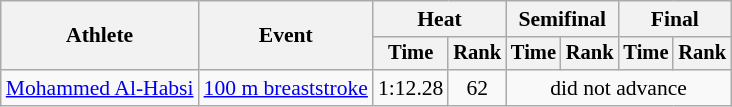<table class=wikitable style="font-size:90%">
<tr>
<th rowspan="2">Athlete</th>
<th rowspan="2">Event</th>
<th colspan="2">Heat</th>
<th colspan="2">Semifinal</th>
<th colspan="2">Final</th>
</tr>
<tr style="font-size:95%">
<th>Time</th>
<th>Rank</th>
<th>Time</th>
<th>Rank</th>
<th>Time</th>
<th>Rank</th>
</tr>
<tr align=center>
<td align=left><a href='#'>Mohammed Al-Habsi</a></td>
<td align=left><a href='#'>100 m breaststroke</a></td>
<td>1:12.28</td>
<td>62</td>
<td colspan=4>did not advance</td>
</tr>
</table>
